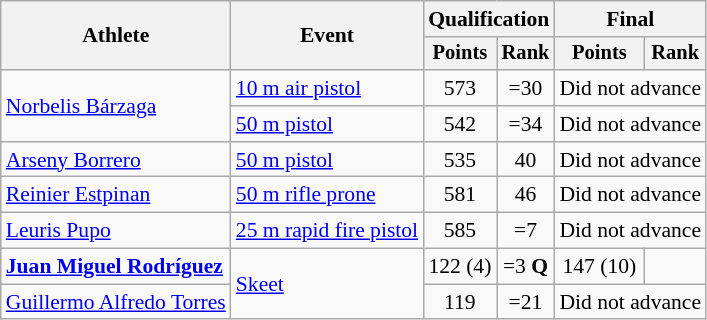<table class="wikitable" style="font-size:90%">
<tr>
<th rowspan="2">Athlete</th>
<th rowspan="2">Event</th>
<th colspan=2>Qualification</th>
<th colspan=2>Final</th>
</tr>
<tr style="font-size:95%">
<th>Points</th>
<th>Rank</th>
<th>Points</th>
<th>Rank</th>
</tr>
<tr align=center>
<td align=left rowspan=2><a href='#'>Norbelis Bárzaga</a></td>
<td align=left><a href='#'>10 m air pistol</a></td>
<td>573</td>
<td>=30</td>
<td colspan=2>Did not advance</td>
</tr>
<tr align=center>
<td align=left><a href='#'>50 m pistol</a></td>
<td>542</td>
<td>=34</td>
<td colspan=2>Did not advance</td>
</tr>
<tr align=center>
<td align=left><a href='#'>Arseny Borrero</a></td>
<td align=left><a href='#'>50 m pistol</a></td>
<td>535</td>
<td>40</td>
<td colspan=2>Did not advance</td>
</tr>
<tr align=center>
<td align=left><a href='#'>Reinier Estpinan</a></td>
<td align=left><a href='#'>50 m rifle prone</a></td>
<td>581</td>
<td>46</td>
<td colspan=2>Did not advance</td>
</tr>
<tr align=center>
<td align=left><a href='#'>Leuris Pupo</a></td>
<td align=left><a href='#'>25 m rapid fire pistol</a></td>
<td>585</td>
<td>=7</td>
<td colspan=2>Did not advance</td>
</tr>
<tr align=center>
<td align=left><strong><a href='#'>Juan Miguel Rodríguez</a></strong></td>
<td align=left rowspan=2><a href='#'>Skeet</a></td>
<td>122 (4)</td>
<td>=3 <strong>Q</strong></td>
<td>147 (10)</td>
<td></td>
</tr>
<tr align=center>
<td align=left><a href='#'>Guillermo Alfredo Torres</a></td>
<td>119</td>
<td>=21</td>
<td colspan=2>Did not advance</td>
</tr>
</table>
